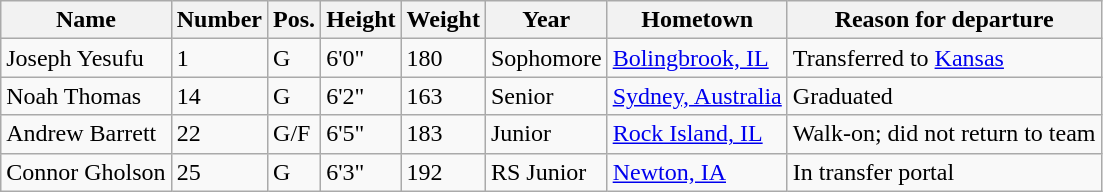<table class="wikitable sortable" border="1">
<tr>
<th>Name</th>
<th>Number</th>
<th>Pos.</th>
<th>Height</th>
<th>Weight</th>
<th>Year</th>
<th>Hometown</th>
<th class="unsortable">Reason for departure</th>
</tr>
<tr>
<td>Joseph Yesufu</td>
<td>1</td>
<td>G</td>
<td>6'0"</td>
<td>180</td>
<td>Sophomore</td>
<td><a href='#'>Bolingbrook, IL</a></td>
<td>Transferred to <a href='#'>Kansas</a></td>
</tr>
<tr>
<td>Noah Thomas</td>
<td>14</td>
<td>G</td>
<td>6'2"</td>
<td>163</td>
<td>Senior</td>
<td><a href='#'>Sydney, Australia</a></td>
<td>Graduated</td>
</tr>
<tr>
<td>Andrew Barrett</td>
<td>22</td>
<td>G/F</td>
<td>6'5"</td>
<td>183</td>
<td>Junior</td>
<td><a href='#'>Rock Island, IL</a></td>
<td>Walk-on; did not return to team</td>
</tr>
<tr>
<td>Connor Gholson</td>
<td>25</td>
<td>G</td>
<td>6'3"</td>
<td>192</td>
<td>RS Junior</td>
<td><a href='#'>Newton, IA</a></td>
<td>In transfer portal</td>
</tr>
</table>
